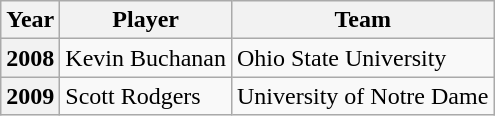<table class="wikitable">
<tr>
<th>Year</th>
<th>Player</th>
<th>Team</th>
</tr>
<tr>
<th>2008</th>
<td>Kevin Buchanan</td>
<td>Ohio State University</td>
</tr>
<tr>
<th>2009</th>
<td>Scott Rodgers</td>
<td>University of Notre Dame</td>
</tr>
</table>
